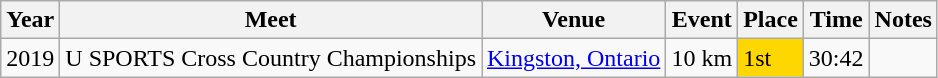<table class="wikitable">
<tr>
<th>Year</th>
<th>Meet</th>
<th>Venue</th>
<th>Event</th>
<th>Place</th>
<th>Time</th>
<th>Notes</th>
</tr>
<tr>
<td>2019</td>
<td>U SPORTS Cross Country Championships</td>
<td><a href='#'>Kingston, Ontario</a></td>
<td>10 km</td>
<td bgcolor="gold">1st</td>
<td>30:42</td>
<td></td>
</tr>
</table>
